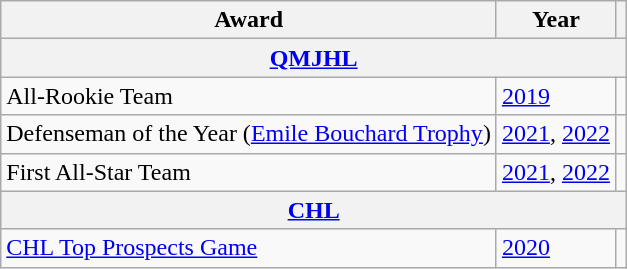<table class="wikitable">
<tr>
<th>Award</th>
<th>Year</th>
<th></th>
</tr>
<tr>
<th colspan="3"><a href='#'>QMJHL</a></th>
</tr>
<tr>
<td>All-Rookie Team</td>
<td><a href='#'>2019</a></td>
<td></td>
</tr>
<tr>
<td>Defenseman of the Year (<a href='#'>Emile Bouchard Trophy</a>)</td>
<td><a href='#'>2021</a>, <a href='#'>2022</a></td>
<td></td>
</tr>
<tr>
<td>First All-Star Team</td>
<td><a href='#'>2021</a>, <a href='#'>2022</a></td>
<td></td>
</tr>
<tr>
<th colspan="3"><a href='#'>CHL</a></th>
</tr>
<tr>
<td><a href='#'>CHL Top Prospects Game</a></td>
<td><a href='#'>2020</a></td>
<td></td>
</tr>
</table>
